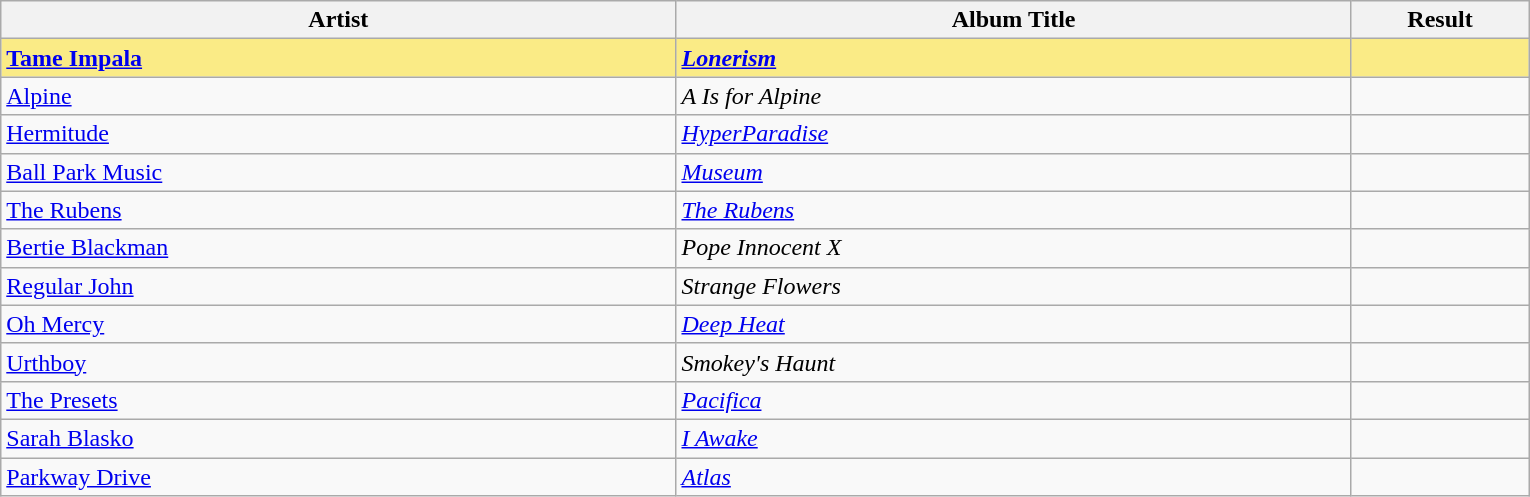<table class="sortable wikitable">
<tr>
<th width="19%">Artist</th>
<th width="19%">Album Title</th>
<th width="5%">Result</th>
</tr>
<tr style="background:#FAEB86">
<td><strong><a href='#'>Tame Impala</a></strong></td>
<td><strong><em><a href='#'>Lonerism</a></em></strong></td>
<td></td>
</tr>
<tr>
<td><a href='#'>Alpine</a></td>
<td><em>A Is for Alpine</em></td>
<td></td>
</tr>
<tr>
<td><a href='#'>Hermitude</a></td>
<td><em><a href='#'>HyperParadise</a></em></td>
<td></td>
</tr>
<tr>
<td><a href='#'>Ball Park Music</a></td>
<td><em><a href='#'>Museum</a></em></td>
<td></td>
</tr>
<tr>
<td><a href='#'>The Rubens</a></td>
<td><em><a href='#'>The Rubens</a></em></td>
<td></td>
</tr>
<tr>
<td><a href='#'>Bertie Blackman</a></td>
<td><em>Pope Innocent X</em></td>
<td></td>
</tr>
<tr>
<td><a href='#'>Regular John</a></td>
<td><em>Strange Flowers</em></td>
<td></td>
</tr>
<tr>
<td><a href='#'>Oh Mercy</a></td>
<td><em><a href='#'>Deep Heat</a></em></td>
<td></td>
</tr>
<tr>
<td><a href='#'>Urthboy</a></td>
<td><em>Smokey's Haunt</em></td>
<td></td>
</tr>
<tr>
<td><a href='#'>The Presets</a></td>
<td><em><a href='#'>Pacifica</a></em></td>
<td></td>
</tr>
<tr>
<td><a href='#'>Sarah Blasko</a></td>
<td><em><a href='#'>I Awake</a></em></td>
<td></td>
</tr>
<tr>
<td><a href='#'>Parkway Drive</a></td>
<td><em><a href='#'>Atlas</a></em></td>
<td></td>
</tr>
</table>
